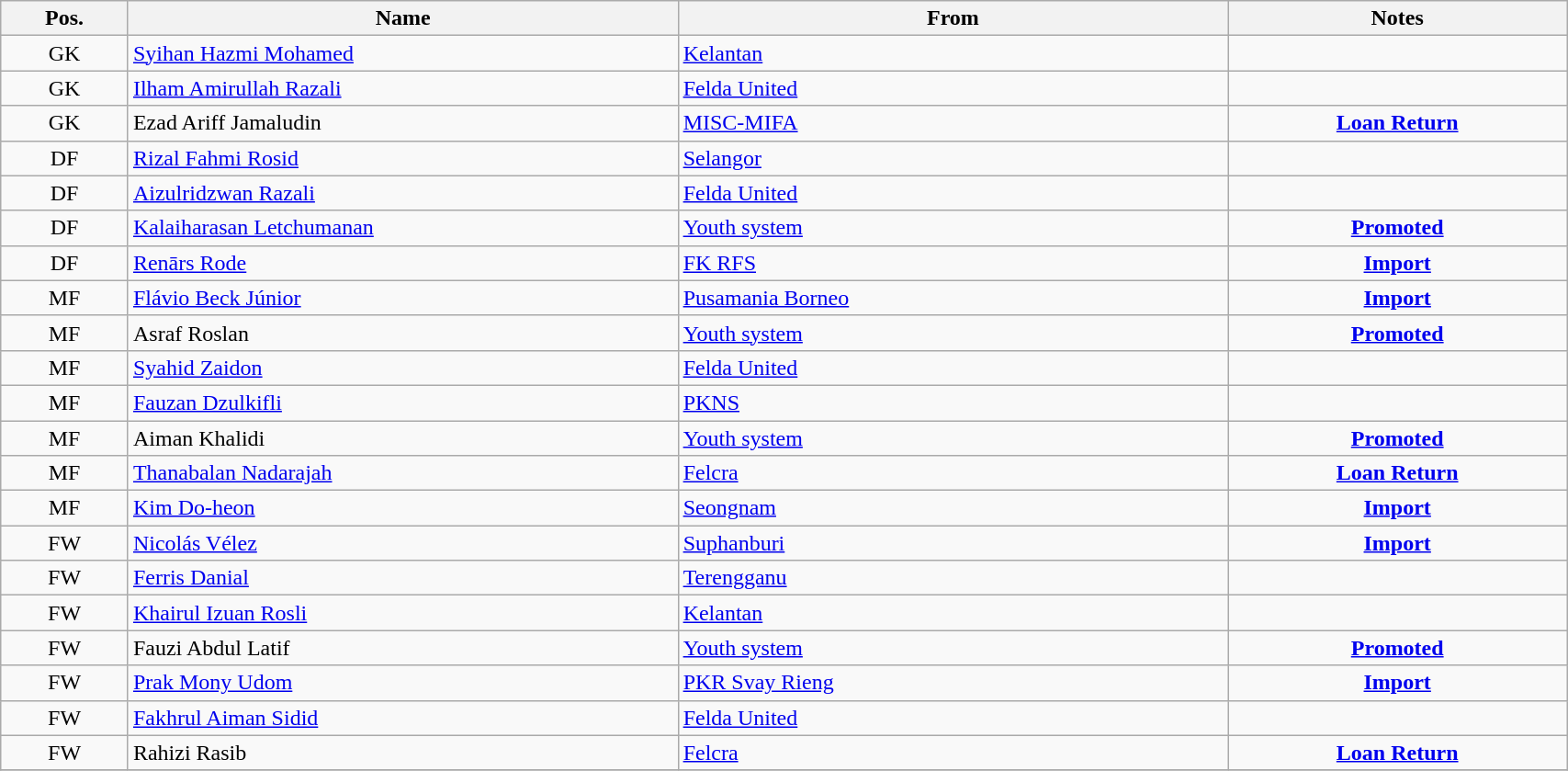<table class="wikitable" style="text-align:center; font-size:100%; width:90%;">
<tr>
<th style="width:2%">Pos.</th>
<th style="width:10%">Name</th>
<th style="width:10%">From</th>
<th style="width:6%">Notes</th>
</tr>
<tr>
<td>GK</td>
<td align=left> <a href='#'>Syihan Hazmi Mohamed</a></td>
<td align=left> <a href='#'>Kelantan</a></td>
<td></td>
</tr>
<tr>
<td>GK</td>
<td align=left> <a href='#'>Ilham Amirullah Razali</a></td>
<td align=left> <a href='#'>Felda United</a></td>
<td></td>
</tr>
<tr>
<td>GK</td>
<td align=left> Ezad Ariff Jamaludin</td>
<td align=left> <a href='#'>MISC-MIFA</a></td>
<td><strong><a href='#'>Loan Return</a></strong></td>
</tr>
<tr>
<td>DF</td>
<td align=left> <a href='#'>Rizal Fahmi Rosid</a></td>
<td align=left> <a href='#'>Selangor</a></td>
<td></td>
</tr>
<tr>
<td>DF</td>
<td align=left> <a href='#'>Aizulridzwan Razali</a></td>
<td align=left> <a href='#'>Felda United</a></td>
<td></td>
</tr>
<tr>
<td>DF</td>
<td align=left> <a href='#'>Kalaiharasan Letchumanan</a></td>
<td align=left> <a href='#'>Youth system</a></td>
<td><strong><a href='#'>Promoted</a></strong></td>
</tr>
<tr>
<td>DF</td>
<td align=left> <a href='#'>Renārs Rode</a></td>
<td align=left> <a href='#'>FK RFS</a></td>
<td><strong><a href='#'>Import</a></strong></td>
</tr>
<tr>
<td>MF</td>
<td align=left> <a href='#'>Flávio Beck Júnior</a></td>
<td align=left> <a href='#'>Pusamania Borneo</a></td>
<td><strong><a href='#'>Import</a></strong></td>
</tr>
<tr>
<td>MF</td>
<td align=left> Asraf Roslan</td>
<td align=left> <a href='#'>Youth system</a></td>
<td><strong><a href='#'>Promoted</a></strong></td>
</tr>
<tr>
<td>MF</td>
<td align=left> <a href='#'>Syahid Zaidon</a></td>
<td align=left> <a href='#'>Felda United</a></td>
<td></td>
</tr>
<tr>
<td>MF</td>
<td align=left> <a href='#'>Fauzan Dzulkifli</a></td>
<td align=left> <a href='#'>PKNS</a></td>
<td></td>
</tr>
<tr>
<td>MF</td>
<td align=left> Aiman Khalidi</td>
<td align=left> <a href='#'>Youth system</a></td>
<td><strong><a href='#'>Promoted</a></strong></td>
</tr>
<tr>
<td>MF</td>
<td align=left> <a href='#'>Thanabalan Nadarajah</a></td>
<td align=left> <a href='#'>Felcra</a></td>
<td><strong><a href='#'>Loan Return</a></strong></td>
</tr>
<tr>
<td>MF</td>
<td align=left> <a href='#'>Kim Do-heon</a></td>
<td align=left> <a href='#'>Seongnam</a></td>
<td><strong><a href='#'>Import</a></strong></td>
</tr>
<tr>
<td>FW</td>
<td align=left> <a href='#'>Nicolás Vélez</a></td>
<td align=left> <a href='#'>Suphanburi</a></td>
<td><strong><a href='#'>Import</a></strong></td>
</tr>
<tr>
<td>FW</td>
<td align=left> <a href='#'>Ferris Danial</a></td>
<td align=left> <a href='#'>Terengganu</a></td>
<td></td>
</tr>
<tr>
<td>FW</td>
<td align=left> <a href='#'>Khairul Izuan Rosli</a></td>
<td align=left> <a href='#'>Kelantan</a></td>
<td></td>
</tr>
<tr>
<td>FW</td>
<td align=left> Fauzi Abdul Latif</td>
<td align=left> <a href='#'>Youth system</a></td>
<td><strong><a href='#'>Promoted</a></strong></td>
</tr>
<tr>
<td>FW</td>
<td align=left> <a href='#'>Prak Mony Udom</a></td>
<td align=left> <a href='#'>PKR Svay Rieng</a></td>
<td><strong><a href='#'>Import</a></strong></td>
</tr>
<tr>
<td>FW</td>
<td align=left> <a href='#'>Fakhrul Aiman Sidid</a></td>
<td align=left> <a href='#'>Felda United</a></td>
<td></td>
</tr>
<tr>
<td>FW</td>
<td align=left> Rahizi Rasib</td>
<td align=left> <a href='#'>Felcra</a></td>
<td><strong><a href='#'>Loan Return</a></strong></td>
</tr>
<tr>
</tr>
</table>
